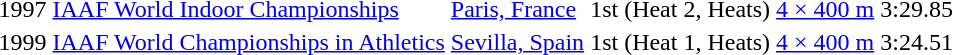<table>
<tr>
<td>1997</td>
<td><a href='#'>IAAF World Indoor Championships</a></td>
<td><a href='#'>Paris, France</a></td>
<td>1st (Heat 2, Heats)</td>
<td><a href='#'>4 × 400 m</a></td>
<td>3:29.85</td>
</tr>
<tr>
<td>1999</td>
<td><a href='#'>IAAF World Championships in Athletics</a></td>
<td><a href='#'>Sevilla, Spain</a></td>
<td>1st (Heat 1, Heats)</td>
<td><a href='#'>4 × 400 m</a></td>
<td>3:24.51</td>
</tr>
</table>
